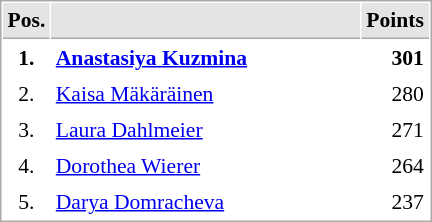<table cellspacing="1" cellpadding="3" style="border:1px solid #AAAAAA;font-size:90%">
<tr bgcolor="#E4E4E4">
<th style="border-bottom:1px solid #AAAAAA" width=10>Pos.</th>
<th style="border-bottom:1px solid #AAAAAA" width=200></th>
<th style="border-bottom:1px solid #AAAAAA" width=20>Points</th>
</tr>
<tr>
<td align="center"><strong>1.</strong></td>
<td> <strong><a href='#'>Anastasiya Kuzmina</a></strong></td>
<td align="right"><strong>301</strong></td>
</tr>
<tr>
<td align="center">2.</td>
<td> <a href='#'>Kaisa Mäkäräinen</a></td>
<td align="right">280</td>
</tr>
<tr>
<td align="center">3.</td>
<td> <a href='#'>Laura Dahlmeier</a></td>
<td align="right">271</td>
</tr>
<tr>
<td align="center">4.</td>
<td> <a href='#'>Dorothea Wierer</a></td>
<td align="right">264</td>
</tr>
<tr>
<td align="center">5.</td>
<td> <a href='#'>Darya Domracheva</a></td>
<td align="right">237</td>
</tr>
</table>
